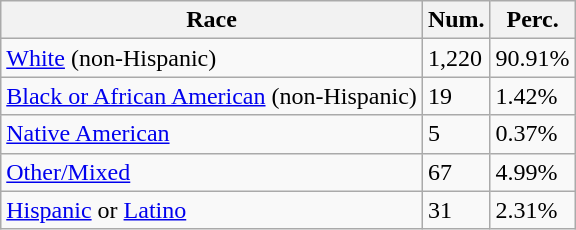<table class="wikitable">
<tr>
<th>Race</th>
<th>Num.</th>
<th>Perc.</th>
</tr>
<tr>
<td><a href='#'>White</a> (non-Hispanic)</td>
<td>1,220</td>
<td>90.91%</td>
</tr>
<tr>
<td><a href='#'>Black or African American</a> (non-Hispanic)</td>
<td>19</td>
<td>1.42%</td>
</tr>
<tr>
<td><a href='#'>Native American</a></td>
<td>5</td>
<td>0.37%</td>
</tr>
<tr>
<td><a href='#'>Other/Mixed</a></td>
<td>67</td>
<td>4.99%</td>
</tr>
<tr>
<td><a href='#'>Hispanic</a> or <a href='#'>Latino</a></td>
<td>31</td>
<td>2.31%</td>
</tr>
</table>
